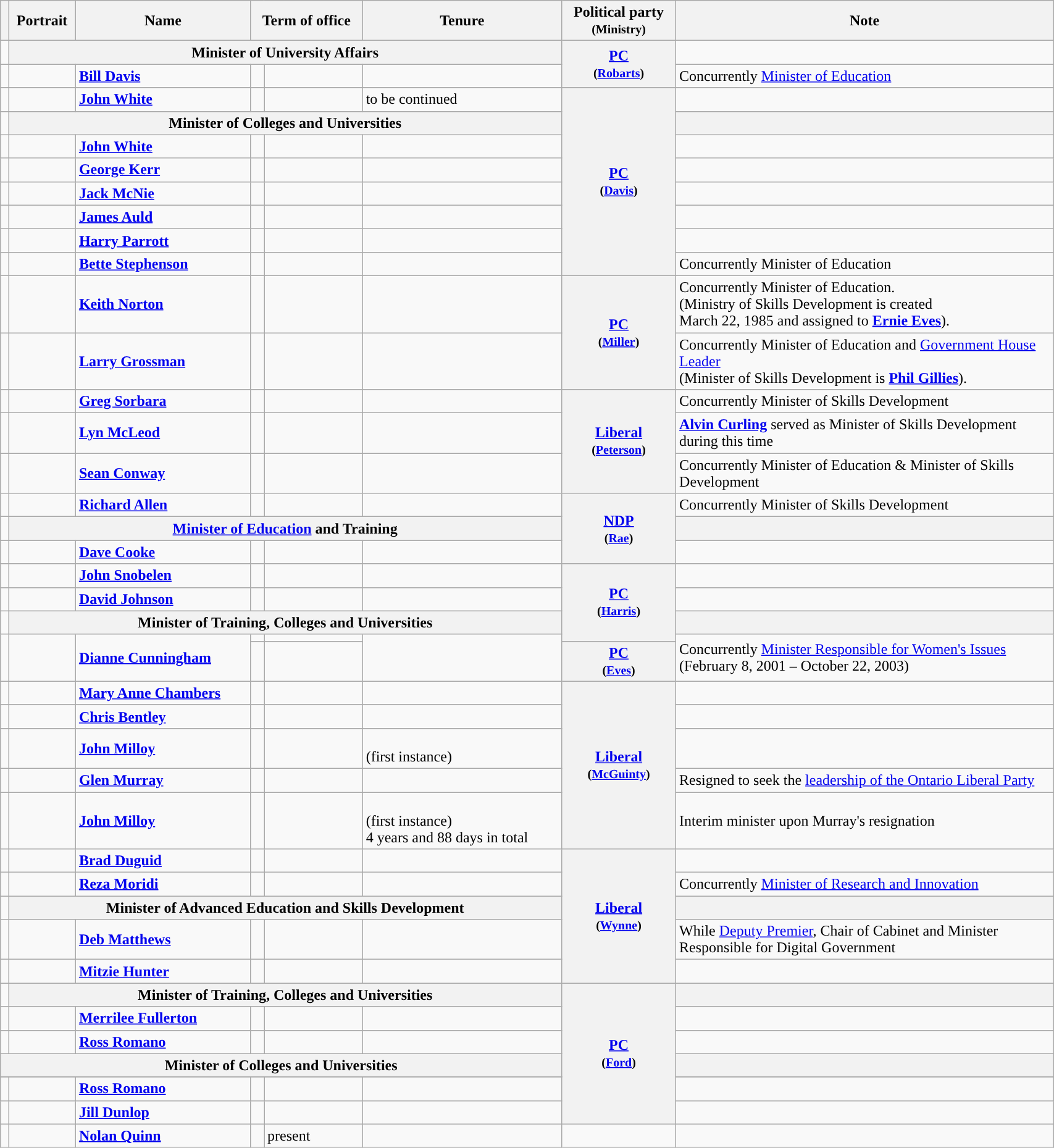<table class="wikitable" style="width: 90%">
<tr>
<th></th>
<th style="width: 65px;">Portrait</th>
<th>Name</th>
<th colspan=2>Term of office</th>
<th>Tenure</th>
<th>Political party<br><small>(Ministry)</small></th>
<th style="width: 400px;">Note</th>
</tr>
<tr>
<td style="background:"></td>
<th colspan=5><strong>Minister of University Affairs</strong></th>
<th rowspan=2; style="background:"><a href='#'>PC</a><br><small>(<a href='#'>Robarts</a>)</small></th>
<td></td>
</tr>
<tr>
<td style="background:"></td>
<td></td>
<td><strong><a href='#'>Bill Davis</a></strong></td>
<td></td>
<td></td>
<td></td>
<td>Concurrently <a href='#'>Minister of Education</a></td>
</tr>
<tr>
<td style="background:"></td>
<td></td>
<td><strong><a href='#'>John White</a></strong></td>
<td></td>
<td></td>
<td>to be continued</td>
<th rowspan=8; style="background:"><a href='#'>PC</a><br><small>(<a href='#'>Davis</a>)</small></th>
<td></td>
</tr>
<tr>
<td style="background:"></td>
<th colspan=5><strong>Minister of Colleges and Universities</strong></th>
<th></th>
</tr>
<tr>
<td style="background:"></td>
<td></td>
<td><strong><a href='#'>John White</a></strong></td>
<td></td>
<td></td>
<td></td>
<td></td>
</tr>
<tr>
<td style="background:"></td>
<td></td>
<td><strong><a href='#'>George Kerr</a></strong></td>
<td></td>
<td></td>
<td></td>
<td></td>
</tr>
<tr>
<td style="background:"></td>
<td></td>
<td><strong><a href='#'>Jack McNie</a></strong></td>
<td></td>
<td></td>
<td></td>
<td></td>
</tr>
<tr>
<td style="background:"></td>
<td></td>
<td><strong><a href='#'>James Auld</a></strong></td>
<td></td>
<td></td>
<td></td>
<td></td>
</tr>
<tr>
<td style="background:"></td>
<td></td>
<td><strong><a href='#'>Harry Parrott</a></strong></td>
<td></td>
<td></td>
<td></td>
<td></td>
</tr>
<tr>
<td style="background:"></td>
<td></td>
<td><strong><a href='#'>Bette Stephenson</a></strong></td>
<td></td>
<td></td>
<td></td>
<td>Concurrently Minister of Education</td>
</tr>
<tr>
<td style="background:"></td>
<td></td>
<td><strong><a href='#'>Keith Norton</a></strong></td>
<td></td>
<td></td>
<td></td>
<th rowspan=2; style="background:"><a href='#'>PC</a><br><small>(<a href='#'>Miller</a>)</small></th>
<td>Concurrently Minister of Education. <br>  (Ministry of Skills Development is created <br> March 22, 1985 and assigned to <strong><a href='#'>Ernie Eves</a></strong>).</td>
</tr>
<tr>
<td style="background:"></td>
<td></td>
<td><strong><a href='#'>Larry Grossman</a></strong></td>
<td></td>
<td></td>
<td></td>
<td>Concurrently Minister of Education and <a href='#'>Government House Leader</a> <br> (Minister of Skills Development is <strong><a href='#'>Phil Gillies</a></strong>).</td>
</tr>
<tr>
<td style="background:"></td>
<td></td>
<td><strong><a href='#'>Greg Sorbara</a></strong></td>
<td></td>
<td></td>
<td></td>
<th rowspan=3; style="background:"><a href='#'>Liberal</a><br><small>(<a href='#'>Peterson</a>)</small></th>
<td>Concurrently Minister of Skills Development</td>
</tr>
<tr>
<td style="background:"></td>
<td></td>
<td><strong><a href='#'>Lyn McLeod</a></strong></td>
<td></td>
<td></td>
<td></td>
<td><strong><a href='#'>Alvin Curling</a></strong> served as Minister of Skills Development during this time</td>
</tr>
<tr>
<td style="background:"></td>
<td></td>
<td><strong><a href='#'>Sean Conway</a></strong></td>
<td></td>
<td></td>
<td></td>
<td>Concurrently Minister of Education & Minister of Skills Development</td>
</tr>
<tr>
<td style="background:"></td>
<td></td>
<td><strong><a href='#'>Richard Allen</a></strong></td>
<td></td>
<td></td>
<td></td>
<th rowspan=3 ; style="background:"><a href='#'>NDP</a><br><small>(<a href='#'>Rae</a>)</small></th>
<td>Concurrently Minister of Skills Development</td>
</tr>
<tr>
<td style="background:"></td>
<th colspan=5><strong><a href='#'>Minister of Education</a> and Training </strong></th>
<th></th>
</tr>
<tr>
<td style="background:"></td>
<td></td>
<td><strong><a href='#'>Dave Cooke</a></strong></td>
<td></td>
<td></td>
<td></td>
<td></td>
</tr>
<tr>
<td style="background:"></td>
<td></td>
<td><strong><a href='#'>John Snobelen</a></strong></td>
<td></td>
<td></td>
<td></td>
<th rowspan=4 ; style="background:"><a href='#'>PC</a><br><small>(<a href='#'>Harris</a>)</small></th>
<td></td>
</tr>
<tr>
<td style="background:"></td>
<td></td>
<td><strong><a href='#'>David Johnson</a></strong></td>
<td></td>
<td></td>
<td></td>
<td></td>
</tr>
<tr>
<td style="background:"></td>
<th colspan=5><strong>Minister of Training, Colleges and Universities</strong></th>
<th></th>
</tr>
<tr>
<td rowspan=2; style="background:"></td>
<td rowspan=2></td>
<td rowspan=2><strong><a href='#'>Dianne Cunningham</a></strong></td>
<td></td>
<td></td>
<td rowspan=2></td>
<td rowspan=2>Concurrently <a href='#'>Minister Responsible for Women's Issues</a> (February 8, 2001 – October 22, 2003)</td>
</tr>
<tr>
<td></td>
<td></td>
<th style="background:"><a href='#'>PC</a><br><small>(<a href='#'>Eves</a>)</small></th>
</tr>
<tr>
<td style="background:"></td>
<td></td>
<td><strong><a href='#'>Mary Anne Chambers</a></strong></td>
<td></td>
<td></td>
<td></td>
<th rowspan=5; style="background:"><a href='#'>Liberal</a><br><small>(<a href='#'>McGuinty</a>)</small></th>
<td></td>
</tr>
<tr>
<td style="background:"></td>
<td></td>
<td><strong><a href='#'>Chris Bentley</a></strong></td>
<td></td>
<td></td>
<td></td>
<td></td>
</tr>
<tr>
<td style="background:"></td>
<td></td>
<td><strong><a href='#'>John Milloy</a></strong></td>
<td></td>
<td></td>
<td><br>(first instance)</td>
<td></td>
</tr>
<tr>
<td style="background:"></td>
<td></td>
<td><strong><a href='#'>Glen Murray</a></strong></td>
<td></td>
<td></td>
<td></td>
<td>Resigned to seek the <a href='#'>leadership of the Ontario Liberal Party</a></td>
</tr>
<tr>
<td style="background:"></td>
<td></td>
<td><strong><a href='#'>John Milloy</a></strong></td>
<td></td>
<td></td>
<td><br>(first instance)<br>4 years and 88 days in total</td>
<td>Interim minister upon Murray's resignation</td>
</tr>
<tr>
<td style="background:"></td>
<td></td>
<td><strong><a href='#'>Brad Duguid</a></strong></td>
<td></td>
<td></td>
<td></td>
<th rowspan=5; style="background:"><a href='#'>Liberal</a><br><small>(<a href='#'>Wynne</a>)</small></th>
<td></td>
</tr>
<tr>
<td style="background:"></td>
<td></td>
<td><strong><a href='#'>Reza Moridi</a></strong></td>
<td></td>
<td></td>
<td></td>
<td>Concurrently <a href='#'>Minister of Research and Innovation</a></td>
</tr>
<tr>
<td style="background:"></td>
<th colspan=5><strong>Minister of Advanced Education and Skills Development</strong></th>
<th></th>
</tr>
<tr>
<td style="background:"></td>
<td></td>
<td><strong><a href='#'>Deb Matthews</a></strong></td>
<td></td>
<td></td>
<td></td>
<td>While <a href='#'>Deputy Premier</a>, Chair of Cabinet and Minister Responsible for Digital Government</td>
</tr>
<tr>
<td style="background:"></td>
<td></td>
<td><strong><a href='#'>Mitzie Hunter</a></strong></td>
<td></td>
<td></td>
<td></td>
<td></td>
</tr>
<tr>
<td style="background:"></td>
<th colspan=5><strong>Minister of Training, Colleges and Universities</strong></th>
<th rowspan=7; style="background:"><a href='#'>PC</a><br><small>(<a href='#'>Ford</a>)</small></th>
<th></th>
</tr>
<tr>
<td style="background:"></td>
<td></td>
<td><strong><a href='#'>Merrilee Fullerton</a></strong></td>
<td></td>
<td></td>
<td></td>
<td></td>
</tr>
<tr>
<td style="background:"></td>
<td></td>
<td><strong><a href='#'>Ross Romano</a></strong></td>
<td></td>
<td></td>
<td></td>
<td></td>
</tr>
<tr>
<th colspan=6><strong>Minister of Colleges and Universities</strong></th>
<th></th>
</tr>
<tr>
</tr>
<tr>
<td style="background:"></td>
<td></td>
<td><strong><a href='#'>Ross Romano</a></strong></td>
<td></td>
<td></td>
<td></td>
<td></td>
</tr>
<tr>
<td style="background:"></td>
<td></td>
<td><strong><a href='#'>Jill Dunlop</a></strong></td>
<td></td>
<td></td>
<td></td>
<td></td>
</tr>
<tr>
<td style="background:"></td>
<td></td>
<td><strong><a href='#'>Nolan Quinn</a></strong></td>
<td></td>
<td>present</td>
<td></td>
<td></td>
</tr>
</table>
